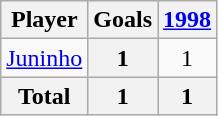<table class="wikitable sortable" style="text-align:center;">
<tr>
<th>Player</th>
<th>Goals</th>
<th><a href='#'>1998</a></th>
</tr>
<tr>
<td align="left"> <a href='#'>Juninho</a></td>
<th>1</th>
<td>1</td>
</tr>
<tr class="sortbottom">
<th>Total</th>
<th>1</th>
<th>1</th>
</tr>
</table>
